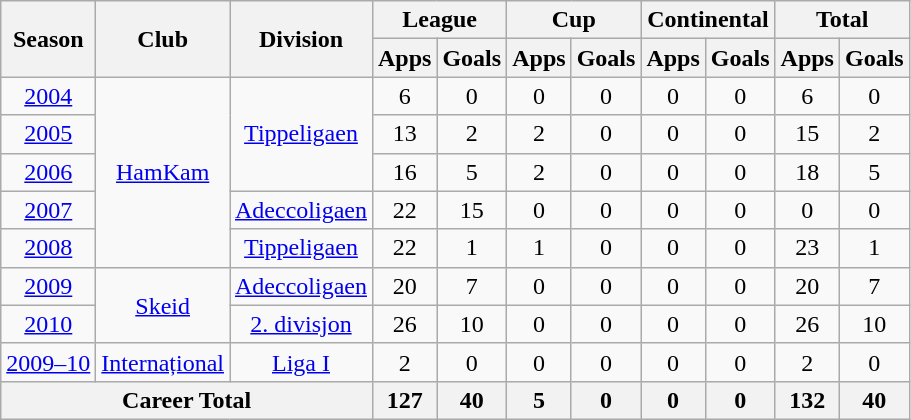<table class="wikitable" style="text-align: center;">
<tr>
<th rowspan="2">Season</th>
<th rowspan="2">Club</th>
<th rowspan="2">Division</th>
<th colspan="2">League</th>
<th colspan="2">Cup</th>
<th colspan="2">Continental</th>
<th colspan="2">Total</th>
</tr>
<tr>
<th>Apps</th>
<th>Goals</th>
<th>Apps</th>
<th>Goals</th>
<th>Apps</th>
<th>Goals</th>
<th>Apps</th>
<th>Goals</th>
</tr>
<tr>
<td><a href='#'>2004</a></td>
<td rowspan="5" valign="center"><a href='#'>HamKam</a></td>
<td rowspan="3" valign="center"><a href='#'>Tippeligaen</a></td>
<td>6</td>
<td>0</td>
<td>0</td>
<td>0</td>
<td>0</td>
<td>0</td>
<td>6</td>
<td>0</td>
</tr>
<tr>
<td><a href='#'>2005</a></td>
<td>13</td>
<td>2</td>
<td>2</td>
<td>0</td>
<td>0</td>
<td>0</td>
<td>15</td>
<td>2</td>
</tr>
<tr>
<td><a href='#'>2006</a></td>
<td>16</td>
<td>5</td>
<td>2</td>
<td>0</td>
<td>0</td>
<td>0</td>
<td>18</td>
<td>5</td>
</tr>
<tr>
<td><a href='#'>2007</a></td>
<td rowspan="1" valign="center"><a href='#'>Adeccoligaen</a></td>
<td>22</td>
<td>15</td>
<td>0</td>
<td>0</td>
<td>0</td>
<td>0</td>
<td>0</td>
<td>0</td>
</tr>
<tr>
<td><a href='#'>2008</a></td>
<td rowspan="1" valign="center"><a href='#'>Tippeligaen</a></td>
<td>22</td>
<td>1</td>
<td>1</td>
<td>0</td>
<td>0</td>
<td>0</td>
<td>23</td>
<td>1</td>
</tr>
<tr>
<td><a href='#'>2009</a></td>
<td rowspan="2" valign="center"><a href='#'>Skeid</a></td>
<td rowspan="1" valign="center"><a href='#'>Adeccoligaen</a></td>
<td>20</td>
<td>7</td>
<td>0</td>
<td>0</td>
<td>0</td>
<td>0</td>
<td>20</td>
<td>7</td>
</tr>
<tr>
<td><a href='#'>2010</a></td>
<td rowspan="1" valign="center"><a href='#'>2. divisjon</a></td>
<td>26</td>
<td>10</td>
<td>0</td>
<td>0</td>
<td>0</td>
<td>0</td>
<td>26</td>
<td>10</td>
</tr>
<tr>
<td><a href='#'>2009–10</a></td>
<td rowspan="1" valign="center"><a href='#'>Internațional</a></td>
<td rowspan="1" valign="center"><a href='#'>Liga I</a></td>
<td>2</td>
<td>0</td>
<td>0</td>
<td>0</td>
<td>0</td>
<td>0</td>
<td>2</td>
<td>0</td>
</tr>
<tr>
<th colspan="3">Career Total</th>
<th>127</th>
<th>40</th>
<th>5</th>
<th>0</th>
<th>0</th>
<th>0</th>
<th>132</th>
<th>40</th>
</tr>
</table>
